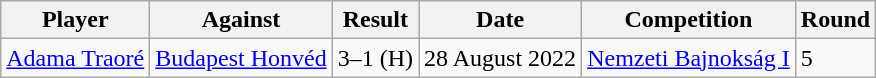<table class="wikitable sortable">
<tr>
<th>Player</th>
<th>Against</th>
<th style="text-align:center">Result</th>
<th>Date</th>
<th style="text-align:center">Competition</th>
<th>Round</th>
</tr>
<tr>
<td> <a href='#'>Adama Traoré</a></td>
<td><a href='#'>Budapest Honvéd</a></td>
<td>3–1 (H)</td>
<td>28 August 2022</td>
<td><a href='#'>Nemzeti Bajnokság I</a></td>
<td>5</td>
</tr>
</table>
